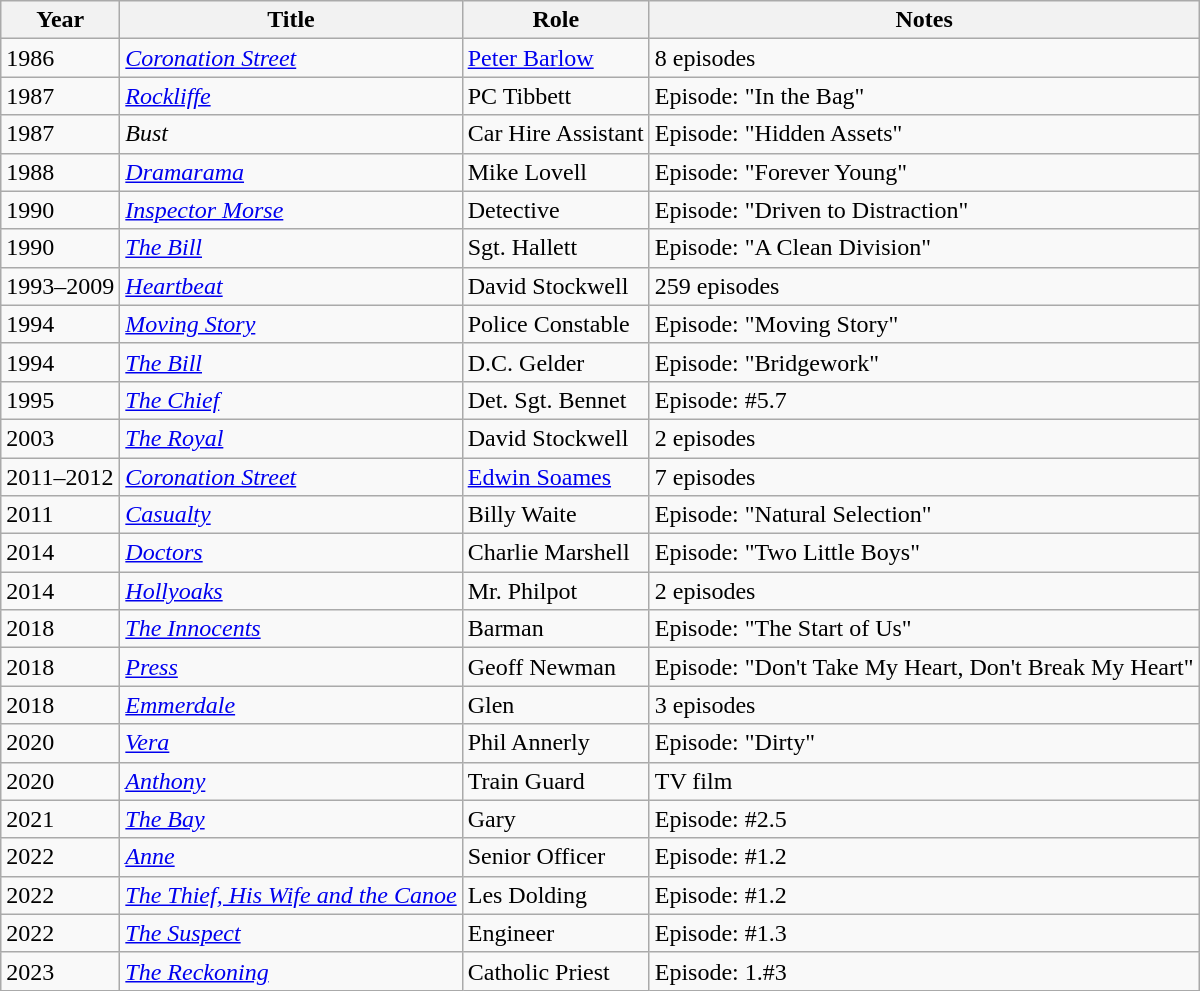<table class="wikitable sortable">
<tr>
<th>Year</th>
<th>Title</th>
<th>Role</th>
<th class="unsortable">Notes</th>
</tr>
<tr>
<td>1986</td>
<td><em><a href='#'>Coronation Street</a></em></td>
<td><a href='#'>Peter Barlow</a></td>
<td>8 episodes</td>
</tr>
<tr>
<td>1987</td>
<td><em><a href='#'>Rockliffe</a></em></td>
<td>PC Tibbett</td>
<td>Episode: "In the Bag"</td>
</tr>
<tr>
<td>1987</td>
<td><em>Bust</em></td>
<td>Car Hire Assistant</td>
<td>Episode: "Hidden Assets"</td>
</tr>
<tr>
<td>1988</td>
<td><em><a href='#'>Dramarama</a></em></td>
<td>Mike Lovell</td>
<td>Episode: "Forever Young"</td>
</tr>
<tr>
<td>1990</td>
<td><em><a href='#'>Inspector Morse</a></em></td>
<td>Detective</td>
<td>Episode: "Driven to Distraction"</td>
</tr>
<tr>
<td>1990</td>
<td><em><a href='#'>The Bill</a></em></td>
<td>Sgt. Hallett</td>
<td>Episode: "A Clean Division"</td>
</tr>
<tr>
<td>1993–2009</td>
<td><em><a href='#'>Heartbeat</a></em></td>
<td>David Stockwell</td>
<td>259 episodes</td>
</tr>
<tr>
<td>1994</td>
<td><em><a href='#'>Moving Story</a></em></td>
<td>Police Constable</td>
<td>Episode: "Moving Story"</td>
</tr>
<tr>
<td>1994</td>
<td><em><a href='#'>The Bill</a></em></td>
<td>D.C. Gelder</td>
<td>Episode: "Bridgework"</td>
</tr>
<tr>
<td>1995</td>
<td><em><a href='#'>The Chief</a></em></td>
<td>Det. Sgt. Bennet</td>
<td>Episode: #5.7</td>
</tr>
<tr>
<td>2003</td>
<td><em><a href='#'>The Royal</a></em></td>
<td>David Stockwell</td>
<td>2 episodes</td>
</tr>
<tr>
<td>2011–2012</td>
<td><em><a href='#'>Coronation Street</a></em></td>
<td><a href='#'>Edwin Soames</a></td>
<td>7 episodes</td>
</tr>
<tr>
<td>2011</td>
<td><em><a href='#'>Casualty</a></em></td>
<td>Billy Waite</td>
<td>Episode: "Natural Selection"</td>
</tr>
<tr>
<td>2014</td>
<td><em><a href='#'>Doctors</a></em></td>
<td>Charlie Marshell</td>
<td>Episode: "Two Little Boys"</td>
</tr>
<tr>
<td>2014</td>
<td><em><a href='#'>Hollyoaks</a></em></td>
<td>Mr. Philpot</td>
<td>2 episodes</td>
</tr>
<tr>
<td>2018</td>
<td><em><a href='#'>The Innocents</a></em></td>
<td>Barman</td>
<td>Episode: "The Start of Us"</td>
</tr>
<tr>
<td>2018</td>
<td><em><a href='#'>Press</a></em></td>
<td>Geoff Newman</td>
<td>Episode: "Don't Take My Heart, Don't Break My Heart"</td>
</tr>
<tr>
<td>2018</td>
<td><em><a href='#'>Emmerdale</a></em></td>
<td>Glen</td>
<td>3 episodes</td>
</tr>
<tr>
<td>2020</td>
<td><em><a href='#'>Vera</a></em></td>
<td>Phil Annerly</td>
<td>Episode: "Dirty"</td>
</tr>
<tr>
<td>2020</td>
<td><em><a href='#'>Anthony</a></em></td>
<td>Train Guard</td>
<td>TV film</td>
</tr>
<tr>
<td>2021</td>
<td><em><a href='#'>The Bay</a></em></td>
<td>Gary</td>
<td>Episode: #2.5</td>
</tr>
<tr>
<td>2022</td>
<td><em><a href='#'>Anne</a></em></td>
<td>Senior Officer</td>
<td>Episode: #1.2</td>
</tr>
<tr>
<td>2022</td>
<td><em><a href='#'>The Thief, His Wife and the Canoe</a></em></td>
<td>Les Dolding</td>
<td>Episode: #1.2</td>
</tr>
<tr>
<td>2022</td>
<td><em><a href='#'>The Suspect</a></em></td>
<td>Engineer</td>
<td>Episode: #1.3</td>
</tr>
<tr>
<td>2023</td>
<td><em><a href='#'>The Reckoning</a></em></td>
<td>Catholic Priest</td>
<td>Episode: 1.#3</td>
</tr>
</table>
